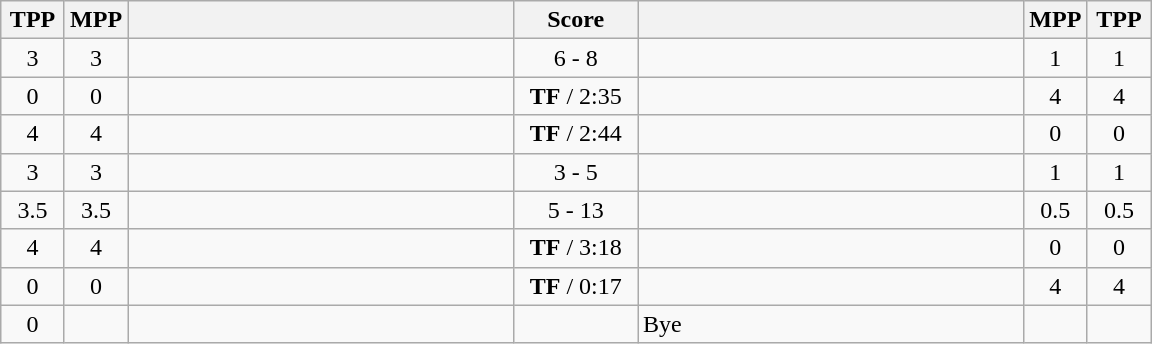<table class="wikitable" style="text-align: center;" |>
<tr>
<th width="35">TPP</th>
<th width="35">MPP</th>
<th width="250"></th>
<th width="75">Score</th>
<th width="250"></th>
<th width="35">MPP</th>
<th width="35">TPP</th>
</tr>
<tr>
<td>3</td>
<td>3</td>
<td style="text-align:left;"></td>
<td>6 - 8</td>
<td style="text-align:left;"><strong></strong></td>
<td>1</td>
<td>1</td>
</tr>
<tr>
<td>0</td>
<td>0</td>
<td style="text-align:left;"><strong></strong></td>
<td><strong>TF</strong> / 2:35</td>
<td style="text-align:left;"></td>
<td>4</td>
<td>4</td>
</tr>
<tr>
<td>4</td>
<td>4</td>
<td style="text-align:left;"></td>
<td><strong>TF</strong> / 2:44</td>
<td style="text-align:left;"><strong></strong></td>
<td>0</td>
<td>0</td>
</tr>
<tr>
<td>3</td>
<td>3</td>
<td style="text-align:left;"></td>
<td>3 - 5</td>
<td style="text-align:left;"><strong></strong></td>
<td>1</td>
<td>1</td>
</tr>
<tr>
<td>3.5</td>
<td>3.5</td>
<td style="text-align:left;"></td>
<td>5 - 13</td>
<td style="text-align:left;"><strong></strong></td>
<td>0.5</td>
<td>0.5</td>
</tr>
<tr>
<td>4</td>
<td>4</td>
<td style="text-align:left;"></td>
<td><strong>TF</strong> / 3:18</td>
<td style="text-align:left;"><strong></strong></td>
<td>0</td>
<td>0</td>
</tr>
<tr>
<td>0</td>
<td>0</td>
<td style="text-align:left;"><strong></strong></td>
<td><strong>TF</strong> / 0:17</td>
<td style="text-align:left;"></td>
<td>4</td>
<td>4</td>
</tr>
<tr>
<td>0</td>
<td></td>
<td style="text-align:left;"><strong></strong></td>
<td></td>
<td style="text-align:left;">Bye</td>
<td></td>
<td></td>
</tr>
</table>
